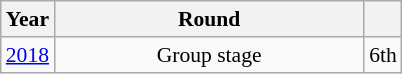<table class="wikitable" style="text-align: center; font-size:90%">
<tr>
<th>Year</th>
<th style="width:200px">Round</th>
<th></th>
</tr>
<tr>
<td><a href='#'>2018</a></td>
<td>Group stage</td>
<td>6th</td>
</tr>
</table>
